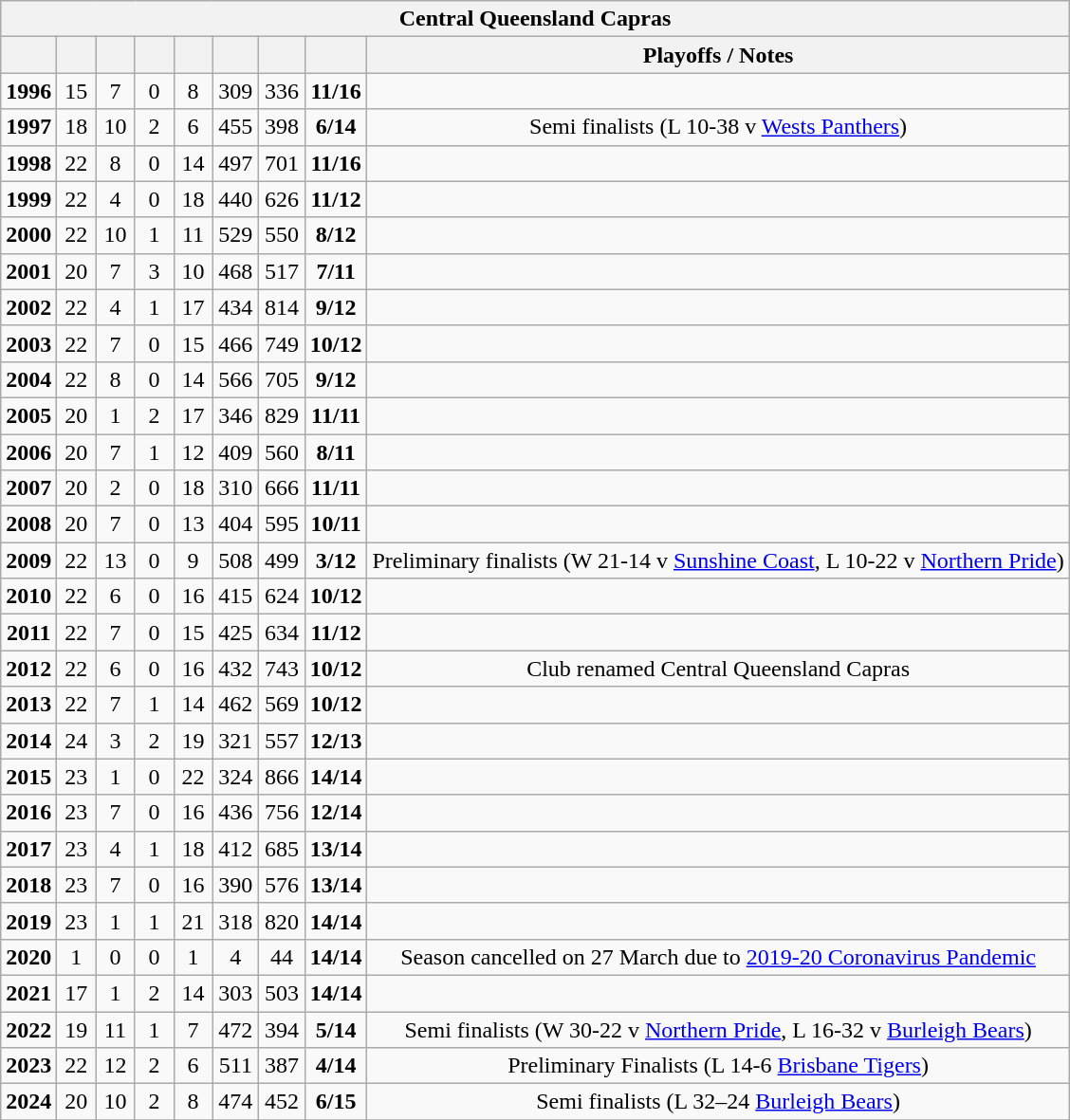<table class="wikitable" style="text-align:center;">
<tr>
<th colspan="11">Central Queensland Capras</th>
</tr>
<tr>
<th width="20"></th>
<th width="20"></th>
<th width="20"></th>
<th width="20"></th>
<th width="20"></th>
<th width="25"></th>
<th width="25"></th>
<th width="20"></th>
<th>Playoffs / Notes</th>
</tr>
<tr>
<td><strong>1996</strong></td>
<td>15</td>
<td>7</td>
<td>0</td>
<td>8</td>
<td>309</td>
<td>336</td>
<td><strong>11/16</strong></td>
<td></td>
</tr>
<tr>
<td><strong>1997</strong></td>
<td>18</td>
<td>10</td>
<td>2</td>
<td>6</td>
<td>455</td>
<td>398</td>
<td><strong>6/14</strong></td>
<td>Semi finalists (L 10-38 v <a href='#'>Wests Panthers</a>)</td>
</tr>
<tr>
<td><strong>1998</strong></td>
<td>22</td>
<td>8</td>
<td>0</td>
<td>14</td>
<td>497</td>
<td>701</td>
<td><strong>11/16</strong></td>
<td></td>
</tr>
<tr>
<td><strong>1999</strong></td>
<td>22</td>
<td>4</td>
<td>0</td>
<td>18</td>
<td>440</td>
<td>626</td>
<td><strong>11/12</strong></td>
<td></td>
</tr>
<tr>
<td><strong>2000</strong></td>
<td>22</td>
<td>10</td>
<td>1</td>
<td>11</td>
<td>529</td>
<td>550</td>
<td><strong>8/12</strong></td>
<td></td>
</tr>
<tr>
<td><strong>2001</strong></td>
<td>20</td>
<td>7</td>
<td>3</td>
<td>10</td>
<td>468</td>
<td>517</td>
<td><strong>7/11</strong></td>
<td></td>
</tr>
<tr>
<td><strong>2002</strong></td>
<td>22</td>
<td>4</td>
<td>1</td>
<td>17</td>
<td>434</td>
<td>814</td>
<td><strong>9/12</strong></td>
<td></td>
</tr>
<tr>
<td><strong>2003</strong></td>
<td>22</td>
<td>7</td>
<td>0</td>
<td>15</td>
<td>466</td>
<td>749</td>
<td><strong>10/12</strong></td>
<td></td>
</tr>
<tr>
<td><strong>2004</strong></td>
<td>22</td>
<td>8</td>
<td>0</td>
<td>14</td>
<td>566</td>
<td>705</td>
<td><strong>9/12</strong></td>
<td></td>
</tr>
<tr>
<td><strong>2005</strong></td>
<td>20</td>
<td>1</td>
<td>2</td>
<td>17</td>
<td>346</td>
<td>829</td>
<td><strong>11/11</strong></td>
<td></td>
</tr>
<tr>
<td><strong>2006</strong></td>
<td>20</td>
<td>7</td>
<td>1</td>
<td>12</td>
<td>409</td>
<td>560</td>
<td><strong>8/11</strong></td>
<td></td>
</tr>
<tr>
<td><strong>2007</strong></td>
<td>20</td>
<td>2</td>
<td>0</td>
<td>18</td>
<td>310</td>
<td>666</td>
<td><strong>11/11</strong></td>
<td></td>
</tr>
<tr>
<td><strong>2008</strong></td>
<td>20</td>
<td>7</td>
<td>0</td>
<td>13</td>
<td>404</td>
<td>595</td>
<td><strong>10/11</strong></td>
<td></td>
</tr>
<tr>
<td><strong>2009</strong></td>
<td>22</td>
<td>13</td>
<td>0</td>
<td>9</td>
<td>508</td>
<td>499</td>
<td><strong>3/12</strong></td>
<td>Preliminary finalists (W 21-14 v <a href='#'>Sunshine Coast</a>, L 10-22 v <a href='#'>Northern Pride</a>)</td>
</tr>
<tr>
<td><strong>2010</strong></td>
<td>22</td>
<td>6</td>
<td>0</td>
<td>16</td>
<td>415</td>
<td>624</td>
<td><strong>10/12</strong></td>
<td></td>
</tr>
<tr>
<td><strong>2011</strong></td>
<td>22</td>
<td>7</td>
<td>0</td>
<td>15</td>
<td>425</td>
<td>634</td>
<td><strong>11/12</strong></td>
<td></td>
</tr>
<tr>
<td><strong>2012</strong></td>
<td>22</td>
<td>6</td>
<td>0</td>
<td>16</td>
<td>432</td>
<td>743</td>
<td><strong>10/12</strong></td>
<td>Club renamed Central Queensland Capras</td>
</tr>
<tr>
<td><strong>2013</strong></td>
<td>22</td>
<td>7</td>
<td>1</td>
<td>14</td>
<td>462</td>
<td>569</td>
<td><strong>10/12</strong></td>
<td></td>
</tr>
<tr>
<td><strong>2014</strong></td>
<td>24</td>
<td>3</td>
<td>2</td>
<td>19</td>
<td>321</td>
<td>557</td>
<td><strong>12/13</strong></td>
<td></td>
</tr>
<tr>
<td><strong>2015</strong></td>
<td>23</td>
<td>1</td>
<td>0</td>
<td>22</td>
<td>324</td>
<td>866</td>
<td><strong>14/14</strong></td>
<td></td>
</tr>
<tr>
<td><strong>2016</strong></td>
<td>23</td>
<td>7</td>
<td>0</td>
<td>16</td>
<td>436</td>
<td>756</td>
<td><strong>12/14</strong></td>
<td></td>
</tr>
<tr>
<td><strong>2017</strong></td>
<td>23</td>
<td>4</td>
<td>1</td>
<td>18</td>
<td>412</td>
<td>685</td>
<td><strong>13/14</strong></td>
<td></td>
</tr>
<tr>
<td><strong>2018</strong></td>
<td>23</td>
<td>7</td>
<td>0</td>
<td>16</td>
<td>390</td>
<td>576</td>
<td><strong>13/14</strong></td>
<td></td>
</tr>
<tr>
<td><strong>2019</strong></td>
<td>23</td>
<td>1</td>
<td>1</td>
<td>21</td>
<td>318</td>
<td>820</td>
<td><strong>14/14</strong></td>
<td></td>
</tr>
<tr>
<td><strong>2020</strong></td>
<td>1</td>
<td>0</td>
<td>0</td>
<td>1</td>
<td>4</td>
<td>44</td>
<td><strong>14/14</strong></td>
<td>Season cancelled on 27 March due to <a href='#'>2019-20 Coronavirus Pandemic</a></td>
</tr>
<tr>
<td><strong>2021</strong></td>
<td>17</td>
<td>1</td>
<td>2</td>
<td>14</td>
<td>303</td>
<td>503</td>
<td><strong>14/14</strong></td>
<td></td>
</tr>
<tr>
<td><strong>2022</strong></td>
<td>19</td>
<td>11</td>
<td>1</td>
<td>7</td>
<td>472</td>
<td>394</td>
<td><strong>5/14</strong></td>
<td>Semi finalists (W 30-22 v <a href='#'>Northern Pride</a>, L 16-32 v <a href='#'>Burleigh Bears</a>)</td>
</tr>
<tr>
<td><strong>2023</strong></td>
<td>22</td>
<td>12</td>
<td>2</td>
<td>6</td>
<td>511</td>
<td>387</td>
<td><strong>4/14</strong></td>
<td>Preliminary Finalists (L 14-6 <a href='#'>Brisbane Tigers</a>)</td>
</tr>
<tr>
<td><strong>2024</strong></td>
<td>20</td>
<td>10</td>
<td>2</td>
<td>8</td>
<td>474</td>
<td>452</td>
<td><strong>6/15</strong></td>
<td>Semi finalists (L 32–24 <a href='#'>Burleigh Bears</a>)</td>
</tr>
<tr>
</tr>
</table>
